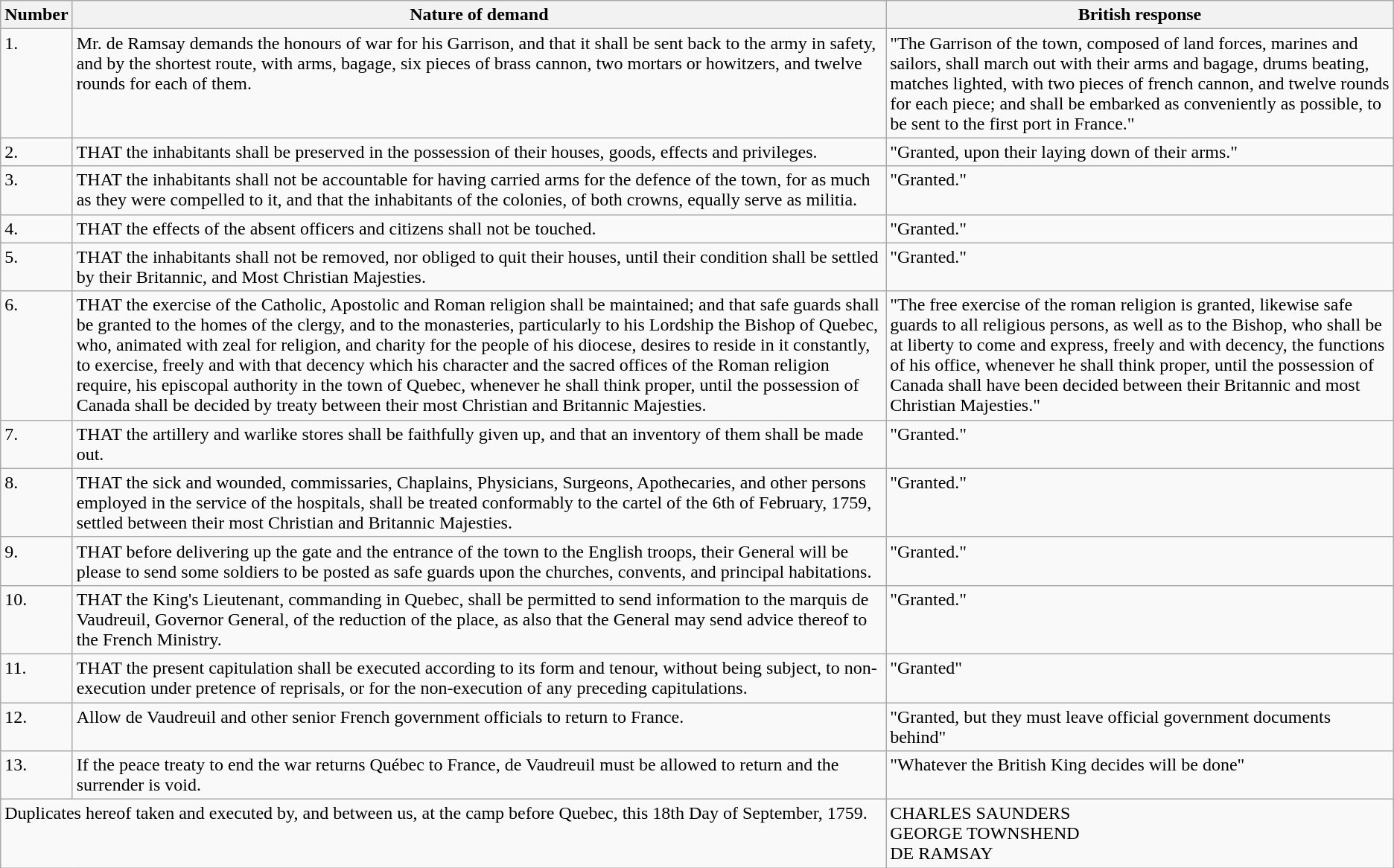<table class="wikitable">
<tr>
<th>Number</th>
<th>Nature of demand</th>
<th>British response</th>
</tr>
<tr valign="top">
<td>1.</td>
<td>Mr. de Ramsay demands the honours of war for his Garrison, and that it shall be sent back to the army in safety, and by the shortest route, with arms, bagage, six pieces of brass cannon, two mortars or howitzers, and twelve rounds for each of them.</td>
<td>"The Garrison of the town, composed of land forces, marines and sailors, shall march out with their arms and bagage, drums beating, matches lighted, with two pieces of french cannon, and twelve rounds for each piece; and shall be embarked as conveniently as possible, to be sent to the first port in France."</td>
</tr>
<tr valign="top">
<td>2.</td>
<td>THAT the inhabitants shall be preserved in the possession of their houses, goods, effects and privileges.</td>
<td>"Granted, upon their laying down of their arms."</td>
</tr>
<tr valign="top">
<td>3.</td>
<td>THAT the inhabitants shall not be accountable for having carried arms for the defence of the town, for as much as they were compelled to it, and that the inhabitants of the colonies, of both crowns, equally serve as militia.</td>
<td>"Granted."</td>
</tr>
<tr valign="top">
<td>4.</td>
<td>THAT the effects of the absent officers and citizens shall not be touched.</td>
<td>"Granted."</td>
</tr>
<tr valign="top">
<td>5.</td>
<td>THAT the inhabitants shall not be removed, nor obliged to quit their houses, until their condition shall be settled by their Britannic, and Most Christian Majesties.</td>
<td>"Granted."</td>
</tr>
<tr valign="top">
<td>6.</td>
<td>THAT the exercise of the Catholic, Apostolic and Roman religion shall be maintained; and that safe guards shall be granted to the homes of the clergy, and to the monasteries, particularly to his Lordship the Bishop of Quebec, who, animated with zeal for religion, and charity for the people of his diocese, desires to reside in it constantly, to exercise, freely and with that decency which his character and the sacred offices of the Roman religion require, his episcopal authority in the town of Quebec, whenever he shall think proper, until the possession of Canada shall be decided by treaty between their most Christian and Britannic Majesties.</td>
<td>"The free exercise of the roman religion is granted, likewise safe guards to all religious persons, as well as to the Bishop, who shall be at liberty to come and express, freely and with decency, the functions of his office, whenever he shall think proper, until the possession of Canada shall have been decided between their Britannic and most Christian Majesties."</td>
</tr>
<tr valign="top">
<td>7.</td>
<td>THAT the artillery and warlike stores shall be faithfully given up, and that an inventory of them shall be made out.</td>
<td>"Granted."</td>
</tr>
<tr valign="top">
<td>8.</td>
<td>THAT the sick and wounded, commissaries, Chaplains, Physicians, Surgeons, Apothecaries, and other persons employed in the service of the hospitals, shall be treated conformably to the cartel of the 6th of February, 1759, settled between their most Christian and Britannic Majesties.</td>
<td>"Granted."</td>
</tr>
<tr valign="top">
<td>9.</td>
<td>THAT before delivering up the gate and the entrance of the town to the English troops, their General will be please to send some soldiers to be posted as safe guards upon the churches, convents, and principal habitations.</td>
<td>"Granted."</td>
</tr>
<tr valign="top">
<td>10.</td>
<td>THAT the King's Lieutenant, commanding in Quebec, shall be permitted to send information to the marquis de Vaudreuil, Governor General, of the reduction of the place, as also that the General may send advice thereof to the French Ministry.</td>
<td>"Granted."</td>
</tr>
<tr valign="top">
<td>11.</td>
<td>THAT the present capitulation shall be executed according to its form and tenour, without being subject, to non-execution under pretence of reprisals, or for the non-execution of any preceding capitulations.</td>
<td>"Granted"</td>
</tr>
<tr valign="top">
<td>12.</td>
<td>Allow de Vaudreuil and other senior French government officials to return to France.</td>
<td>"Granted, but they must leave official government documents behind"</td>
</tr>
<tr valign="top">
<td>13.</td>
<td>If the peace treaty to end the war returns Québec to France, de Vaudreuil must be allowed to return and the surrender is void.</td>
<td>"Whatever the British King decides will be done"</td>
</tr>
<tr valign="top">
<td colspan="2">Duplicates hereof taken and executed by, and between us, at the camp before Quebec, this 18th Day of September, 1759.</td>
<td>CHARLES SAUNDERS<br>GEORGE TOWNSHEND<br>DE RAMSAY</td>
</tr>
</table>
